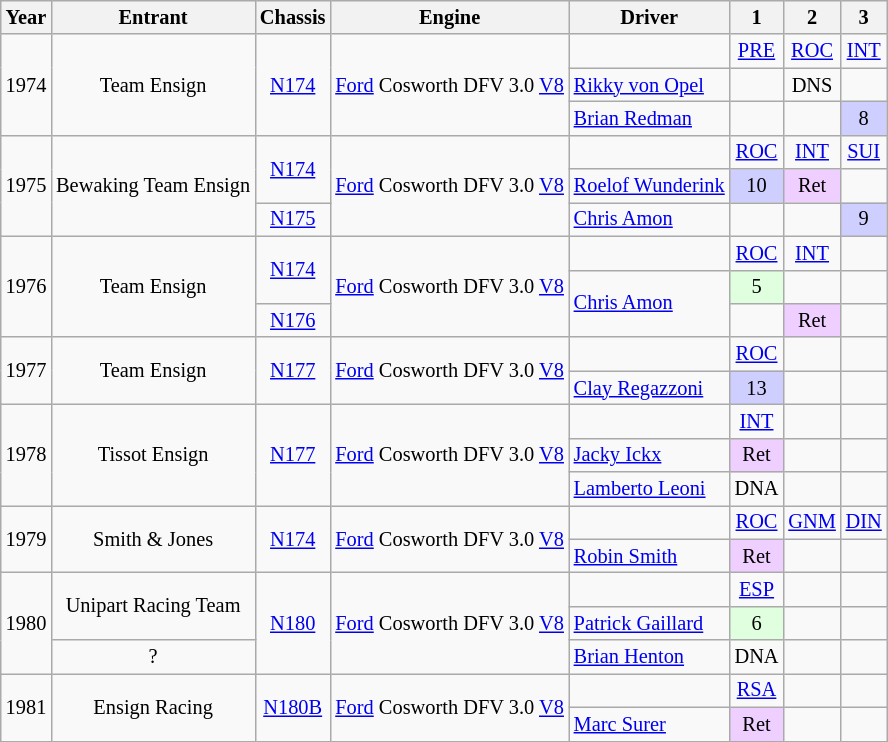<table class="wikitable" style="text-align:center; font-size:85%">
<tr>
<th>Year</th>
<th>Entrant</th>
<th>Chassis</th>
<th>Engine</th>
<th>Driver</th>
<th>1</th>
<th>2</th>
<th>3</th>
</tr>
<tr>
<td rowspan="3">1974</td>
<td rowspan="3">Team Ensign</td>
<td rowspan="3"><a href='#'>N174</a></td>
<td rowspan="3"><a href='#'>Ford</a> Cosworth DFV 3.0 <a href='#'>V8</a></td>
<td></td>
<td><a href='#'>PRE</a></td>
<td><a href='#'>ROC</a></td>
<td><a href='#'>INT</a></td>
</tr>
<tr>
<td align=left> <a href='#'>Rikky von Opel</a></td>
<td></td>
<td>DNS</td>
<td></td>
</tr>
<tr>
<td align=left> <a href='#'>Brian Redman</a></td>
<td></td>
<td></td>
<td style="background:#CFCFFF;">8</td>
</tr>
<tr>
<td rowspan="3">1975</td>
<td rowspan="3">Bewaking Team Ensign</td>
<td rowspan="2"><a href='#'>N174</a></td>
<td rowspan="3"><a href='#'>Ford</a> Cosworth DFV 3.0 <a href='#'>V8</a></td>
<td></td>
<td><a href='#'>ROC</a></td>
<td><a href='#'>INT</a></td>
<td><a href='#'>SUI</a></td>
</tr>
<tr>
<td align=left> <a href='#'>Roelof Wunderink</a></td>
<td style="background:#CFCFFF;">10</td>
<td style="background:#EFCFFF;">Ret</td>
<td></td>
</tr>
<tr>
<td><a href='#'>N175</a></td>
<td align=left> <a href='#'>Chris Amon</a></td>
<td></td>
<td></td>
<td style="background:#CFCFFF;">9</td>
</tr>
<tr>
<td rowspan="3">1976</td>
<td rowspan="3">Team Ensign</td>
<td rowspan="2"><a href='#'>N174</a></td>
<td rowspan="3"><a href='#'>Ford</a> Cosworth DFV 3.0 <a href='#'>V8</a></td>
<td></td>
<td><a href='#'>ROC</a></td>
<td><a href='#'>INT</a></td>
<td></td>
</tr>
<tr>
<td rowspan="2" align=left> <a href='#'>Chris Amon</a></td>
<td style="background:#DFFFDF;">5</td>
<td></td>
<td></td>
</tr>
<tr>
<td><a href='#'>N176</a></td>
<td></td>
<td style="background:#EFCFFF;">Ret</td>
<td></td>
</tr>
<tr>
<td rowspan="2">1977</td>
<td rowspan="2">Team Ensign</td>
<td rowspan="2"><a href='#'>N177</a></td>
<td rowspan="2"><a href='#'>Ford</a> Cosworth DFV 3.0 <a href='#'>V8</a></td>
<td></td>
<td><a href='#'>ROC</a></td>
<td></td>
<td></td>
</tr>
<tr>
<td align=left> <a href='#'>Clay Regazzoni</a></td>
<td style="background:#CFCFFF;">13</td>
<td></td>
<td></td>
</tr>
<tr>
<td rowspan="3">1978</td>
<td rowspan="3">Tissot Ensign</td>
<td rowspan="3"><a href='#'>N177</a></td>
<td rowspan="3"><a href='#'>Ford</a> Cosworth DFV 3.0 <a href='#'>V8</a></td>
<td></td>
<td><a href='#'>INT</a></td>
<td></td>
<td></td>
</tr>
<tr>
<td align=left> <a href='#'>Jacky Ickx</a></td>
<td style="background:#EFCFFF;">Ret</td>
<td></td>
<td></td>
</tr>
<tr>
<td align=left> <a href='#'>Lamberto Leoni</a></td>
<td>DNA</td>
<td></td>
<td></td>
</tr>
<tr>
<td rowspan="2">1979</td>
<td rowspan="2">Smith & Jones</td>
<td rowspan="2"><a href='#'>N174</a></td>
<td rowspan="2"><a href='#'>Ford</a> Cosworth DFV 3.0 <a href='#'>V8</a></td>
<td></td>
<td><a href='#'>ROC</a></td>
<td><a href='#'>GNM</a></td>
<td><a href='#'>DIN</a></td>
</tr>
<tr>
<td align=left> <a href='#'>Robin Smith</a></td>
<td style="background:#EFCFFF;">Ret</td>
<td></td>
<td></td>
</tr>
<tr>
<td rowspan="3">1980</td>
<td rowspan="2">Unipart Racing Team</td>
<td rowspan="3"><a href='#'>N180</a></td>
<td rowspan="3"><a href='#'>Ford</a> Cosworth DFV 3.0 <a href='#'>V8</a></td>
<td></td>
<td><a href='#'>ESP</a></td>
<td></td>
<td></td>
</tr>
<tr>
<td align=left> <a href='#'>Patrick Gaillard</a></td>
<td style="background:#DFFFDF;">6</td>
<td></td>
<td></td>
</tr>
<tr>
<td>?</td>
<td align=left> <a href='#'>Brian Henton</a></td>
<td>DNA</td>
<td></td>
<td></td>
</tr>
<tr>
<td rowspan="2">1981</td>
<td rowspan="2">Ensign Racing</td>
<td rowspan="2"><a href='#'>N180B</a></td>
<td rowspan="2"><a href='#'>Ford</a> Cosworth DFV 3.0 <a href='#'>V8</a></td>
<td></td>
<td><a href='#'>RSA</a></td>
<td></td>
<td></td>
</tr>
<tr>
<td align=left> <a href='#'>Marc Surer</a></td>
<td style="background:#EFCFFF;">Ret</td>
<td></td>
<td></td>
</tr>
</table>
